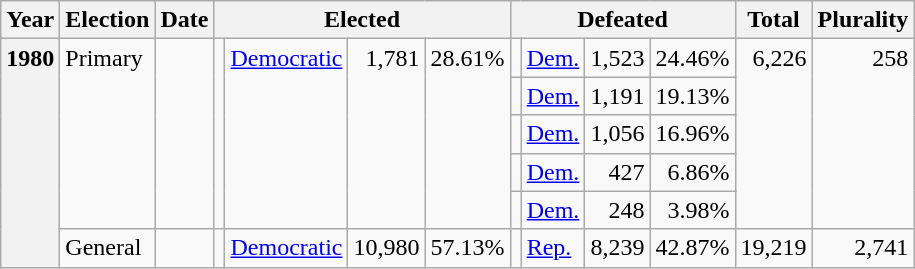<table class=wikitable>
<tr>
<th>Year</th>
<th>Election</th>
<th>Date</th>
<th ! colspan="4">Elected</th>
<th ! colspan="4">Defeated</th>
<th>Total</th>
<th>Plurality</th>
</tr>
<tr>
<th rowspan="6" valign="top">1980</th>
<td rowspan="5" valign="top">Primary</td>
<td rowspan="5" valign="top"></td>
<td rowspan="5" valign="top"></td>
<td rowspan="5" valign="top" ><a href='#'>Democratic</a></td>
<td rowspan="5" valign="top" align="right">1,781</td>
<td rowspan="5" valign="top" align="right">28.61%</td>
<td valign="top"></td>
<td valign="top" ><a href='#'>Dem.</a></td>
<td valign="top" align="right">1,523</td>
<td valign="top" align="right">24.46%</td>
<td rowspan="5" valign="top" align="right">6,226</td>
<td rowspan="5" valign="top" align="right">258</td>
</tr>
<tr>
<td valign="top"></td>
<td valign="top" ><a href='#'>Dem.</a></td>
<td valign="top" align="right">1,191</td>
<td valign="top" align="right">19.13%</td>
</tr>
<tr>
<td valign="top"></td>
<td valign="top" ><a href='#'>Dem.</a></td>
<td valign="top" align="right">1,056</td>
<td valign="top" align="right">16.96%</td>
</tr>
<tr>
<td valign="top"></td>
<td valign="top" ><a href='#'>Dem.</a></td>
<td valign="top" align="right">427</td>
<td valign="top" align="right">6.86%</td>
</tr>
<tr>
<td valign="top"></td>
<td valign="top" ><a href='#'>Dem.</a></td>
<td valign="top" align="right">248</td>
<td valign="top" align="right">3.98%</td>
</tr>
<tr>
<td valign="top">General</td>
<td valign="top"></td>
<td valign="top"></td>
<td valign="top" ><a href='#'>Democratic</a></td>
<td valign="top" align="right">10,980</td>
<td valign="top" align="right">57.13%</td>
<td valign="top"></td>
<td valign="top" ><a href='#'>Rep.</a></td>
<td valign="top" align="right">8,239</td>
<td valign="top" align="right">42.87%</td>
<td valign="top" align="right">19,219</td>
<td valign="top" align="right">2,741</td>
</tr>
</table>
